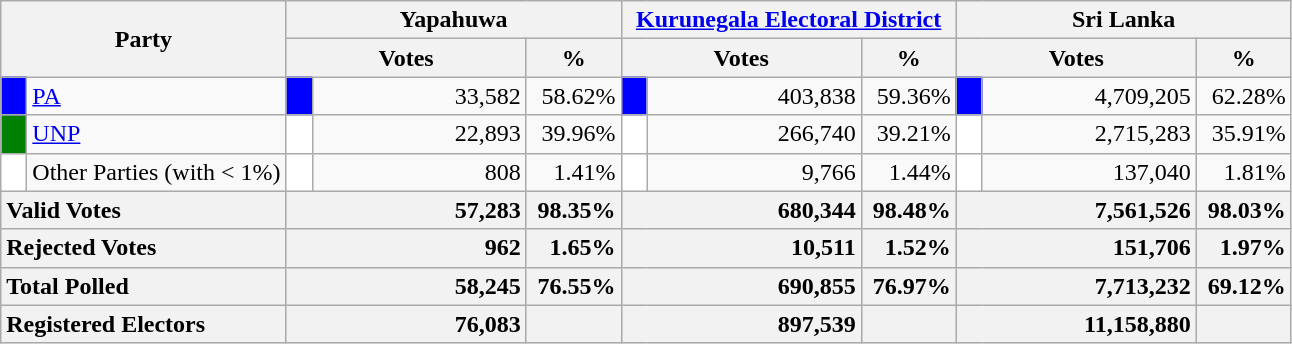<table class="wikitable">
<tr>
<th colspan="2" width="144px"rowspan="2">Party</th>
<th colspan="3" width="216px">Yapahuwa</th>
<th colspan="3" width="216px"><a href='#'>Kurunegala Electoral District</a></th>
<th colspan="3" width="216px">Sri Lanka</th>
</tr>
<tr>
<th colspan="2" width="144px">Votes</th>
<th>%</th>
<th colspan="2" width="144px">Votes</th>
<th>%</th>
<th colspan="2" width="144px">Votes</th>
<th>%</th>
</tr>
<tr>
<td style="background-color:blue;" width="10px"></td>
<td style="text-align:left;"><a href='#'>PA</a></td>
<td style="background-color:blue;" width="10px"></td>
<td style="text-align:right;">33,582</td>
<td style="text-align:right;">58.62%</td>
<td style="background-color:blue;" width="10px"></td>
<td style="text-align:right;">403,838</td>
<td style="text-align:right;">59.36%</td>
<td style="background-color:blue;" width="10px"></td>
<td style="text-align:right;">4,709,205</td>
<td style="text-align:right;">62.28%</td>
</tr>
<tr>
<td style="background-color:green;" width="10px"></td>
<td style="text-align:left;"><a href='#'>UNP</a></td>
<td style="background-color:white;" width="10px"></td>
<td style="text-align:right;">22,893</td>
<td style="text-align:right;">39.96%</td>
<td style="background-color:white;" width="10px"></td>
<td style="text-align:right;">266,740</td>
<td style="text-align:right;">39.21%</td>
<td style="background-color:white;" width="10px"></td>
<td style="text-align:right;">2,715,283</td>
<td style="text-align:right;">35.91%</td>
</tr>
<tr>
<td style="background-color:white;" width="10px"></td>
<td style="text-align:left;">Other Parties (with < 1%)</td>
<td style="background-color:white;" width="10px"></td>
<td style="text-align:right;">808</td>
<td style="text-align:right;">1.41%</td>
<td style="background-color:white;" width="10px"></td>
<td style="text-align:right;">9,766</td>
<td style="text-align:right;">1.44%</td>
<td style="background-color:white;" width="10px"></td>
<td style="text-align:right;">137,040</td>
<td style="text-align:right;">1.81%</td>
</tr>
<tr>
<th colspan="2" width="144px"style="text-align:left;">Valid Votes</th>
<th style="text-align:right;"colspan="2" width="144px">57,283</th>
<th style="text-align:right;">98.35%</th>
<th style="text-align:right;"colspan="2" width="144px">680,344</th>
<th style="text-align:right;">98.48%</th>
<th style="text-align:right;"colspan="2" width="144px">7,561,526</th>
<th style="text-align:right;">98.03%</th>
</tr>
<tr>
<th colspan="2" width="144px"style="text-align:left;">Rejected Votes</th>
<th style="text-align:right;"colspan="2" width="144px">962</th>
<th style="text-align:right;">1.65%</th>
<th style="text-align:right;"colspan="2" width="144px">10,511</th>
<th style="text-align:right;">1.52%</th>
<th style="text-align:right;"colspan="2" width="144px">151,706</th>
<th style="text-align:right;">1.97%</th>
</tr>
<tr>
<th colspan="2" width="144px"style="text-align:left;">Total Polled</th>
<th style="text-align:right;"colspan="2" width="144px">58,245</th>
<th style="text-align:right;">76.55%</th>
<th style="text-align:right;"colspan="2" width="144px">690,855</th>
<th style="text-align:right;">76.97%</th>
<th style="text-align:right;"colspan="2" width="144px">7,713,232</th>
<th style="text-align:right;">69.12%</th>
</tr>
<tr>
<th colspan="2" width="144px"style="text-align:left;">Registered Electors</th>
<th style="text-align:right;"colspan="2" width="144px">76,083</th>
<th></th>
<th style="text-align:right;"colspan="2" width="144px">897,539</th>
<th></th>
<th style="text-align:right;"colspan="2" width="144px">11,158,880</th>
<th></th>
</tr>
</table>
